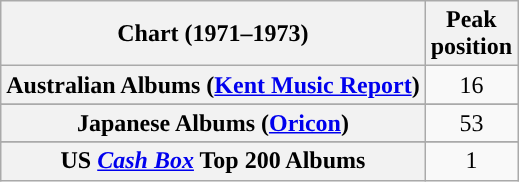<table class="wikitable sortable plainrowheaders">
<tr>
<th>Chart (1971–1973)</th>
<th>Peak<br>position</th>
</tr>
<tr>
<th scope="row">Australian Albums (<a href='#'>Kent Music Report</a>)</th>
<td align="center">16</td>
</tr>
<tr>
</tr>
<tr>
<th scope="row">Japanese Albums (<a href='#'>Oricon</a>)</th>
<td align="center">53</td>
</tr>
<tr>
</tr>
<tr>
</tr>
<tr>
<th scope="row">US <em><a href='#'>Cash Box</a></em> Top 200 Albums</th>
<td align="center">1</td>
</tr>
</table>
